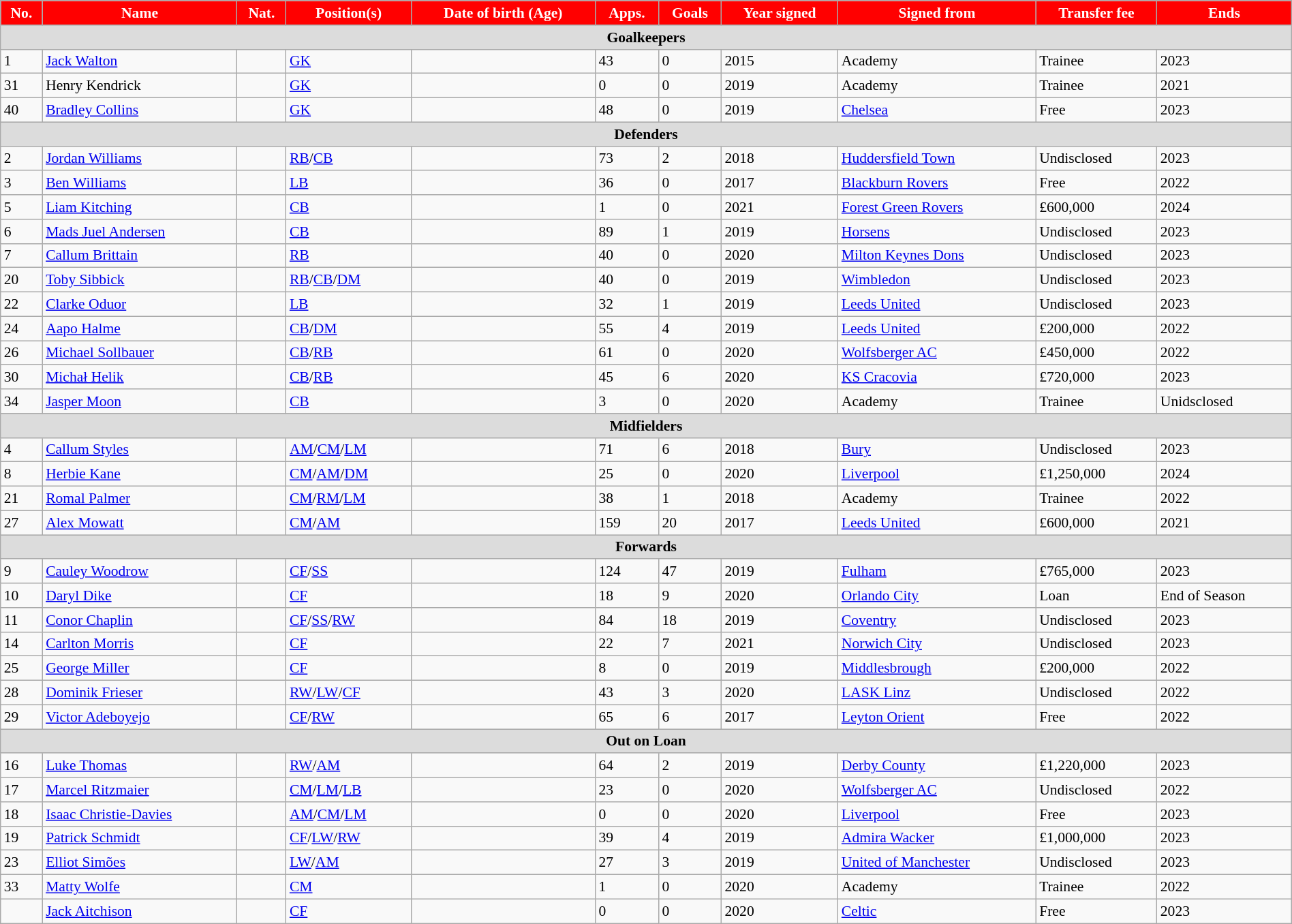<table class="wikitable" style="font-size:90%;width:100%">
<tr>
<th style="background:#f00;color:white">No.</th>
<th style="background:#f00;color:white">Name</th>
<th style="background:#f00;color:white">Nat.</th>
<th style="background:#f00;color:white">Position(s)</th>
<th style="background:#f00;color:white">Date of birth (Age)</th>
<th style="background:#f00;color:white">Apps.</th>
<th style="background:#f00;color:white">Goals</th>
<th style="background:#f00;color:white">Year signed</th>
<th style="background:#f00;color:white">Signed from</th>
<th style="background:#f00;color:white">Transfer fee</th>
<th style="background:#f00;color:white">Ends</th>
</tr>
<tr>
<th colspan=11 style="background:#dcdcdc">Goalkeepers</th>
</tr>
<tr>
<td>1</td>
<td><a href='#'>Jack Walton</a></td>
<td></td>
<td><a href='#'>GK</a></td>
<td></td>
<td>43</td>
<td>0</td>
<td>2015</td>
<td>Academy</td>
<td>Trainee</td>
<td>2023</td>
</tr>
<tr>
<td>31</td>
<td>Henry Kendrick</td>
<td></td>
<td><a href='#'>GK</a></td>
<td></td>
<td>0</td>
<td>0</td>
<td>2019</td>
<td>Academy</td>
<td>Trainee</td>
<td>2021</td>
</tr>
<tr>
<td>40</td>
<td><a href='#'>Bradley Collins</a></td>
<td></td>
<td><a href='#'>GK</a></td>
<td></td>
<td>48</td>
<td>0</td>
<td>2019</td>
<td> <a href='#'>Chelsea</a></td>
<td>Free</td>
<td>2023</td>
</tr>
<tr>
<th colspan=11 style="background:#dcdcdc">Defenders</th>
</tr>
<tr>
<td>2</td>
<td><a href='#'>Jordan Williams</a></td>
<td></td>
<td><a href='#'>RB</a>/<a href='#'>CB</a></td>
<td></td>
<td>73</td>
<td>2</td>
<td>2018</td>
<td> <a href='#'>Huddersfield Town</a></td>
<td>Undisclosed</td>
<td>2023</td>
</tr>
<tr>
<td>3</td>
<td><a href='#'>Ben Williams</a></td>
<td> </td>
<td><a href='#'>LB</a></td>
<td></td>
<td>36</td>
<td>0</td>
<td>2017</td>
<td> <a href='#'>Blackburn Rovers</a></td>
<td>Free</td>
<td>2022</td>
</tr>
<tr>
<td>5</td>
<td><a href='#'>Liam Kitching</a></td>
<td> </td>
<td><a href='#'>CB</a></td>
<td></td>
<td>1</td>
<td>0</td>
<td>2021</td>
<td> <a href='#'>Forest Green Rovers</a></td>
<td>£600,000</td>
<td>2024</td>
</tr>
<tr>
<td>6</td>
<td><a href='#'>Mads Juel Andersen</a></td>
<td></td>
<td><a href='#'>CB</a></td>
<td></td>
<td>89</td>
<td>1</td>
<td>2019</td>
<td> <a href='#'>Horsens</a></td>
<td>Undisclosed</td>
<td>2023</td>
</tr>
<tr>
<td>7</td>
<td><a href='#'>Callum Brittain</a></td>
<td></td>
<td><a href='#'>RB</a></td>
<td></td>
<td>40</td>
<td>0</td>
<td>2020</td>
<td> <a href='#'>Milton Keynes Dons</a></td>
<td>Undisclosed</td>
<td>2023</td>
</tr>
<tr>
<td>20</td>
<td><a href='#'>Toby Sibbick</a></td>
<td></td>
<td><a href='#'>RB</a>/<a href='#'>CB</a>/<a href='#'>DM</a></td>
<td></td>
<td>40</td>
<td>0</td>
<td>2019</td>
<td> <a href='#'>Wimbledon</a></td>
<td>Undisclosed</td>
<td>2023</td>
</tr>
<tr>
<td>22</td>
<td><a href='#'>Clarke Oduor</a></td>
<td> </td>
<td><a href='#'>LB</a></td>
<td></td>
<td>32</td>
<td>1</td>
<td>2019</td>
<td> <a href='#'>Leeds United</a></td>
<td>Undisclosed</td>
<td>2023</td>
</tr>
<tr>
<td>24</td>
<td><a href='#'>Aapo Halme</a></td>
<td></td>
<td><a href='#'>CB</a>/<a href='#'>DM</a></td>
<td></td>
<td>55</td>
<td>4</td>
<td>2019</td>
<td> <a href='#'>Leeds United</a></td>
<td>£200,000</td>
<td>2022</td>
</tr>
<tr>
<td>26</td>
<td><a href='#'>Michael Sollbauer</a></td>
<td></td>
<td><a href='#'>CB</a>/<a href='#'>RB</a></td>
<td></td>
<td>61</td>
<td>0</td>
<td>2020</td>
<td> <a href='#'>Wolfsberger AC</a></td>
<td>£450,000</td>
<td>2022</td>
</tr>
<tr>
<td>30</td>
<td><a href='#'>Michał Helik</a></td>
<td></td>
<td><a href='#'>CB</a>/<a href='#'>RB</a></td>
<td></td>
<td>45</td>
<td>6</td>
<td>2020</td>
<td> <a href='#'>KS Cracovia</a></td>
<td>£720,000</td>
<td>2023</td>
</tr>
<tr>
<td>34</td>
<td><a href='#'>Jasper Moon</a></td>
<td></td>
<td><a href='#'>CB</a></td>
<td></td>
<td>3</td>
<td>0</td>
<td>2020</td>
<td>Academy</td>
<td>Trainee</td>
<td>Unidsclosed</td>
</tr>
<tr>
<th colspan=11 style="background:#dcdcdc">Midfielders</th>
</tr>
<tr>
<td>4</td>
<td><a href='#'>Callum Styles</a></td>
<td></td>
<td><a href='#'>AM</a>/<a href='#'>CM</a>/<a href='#'>LM</a></td>
<td></td>
<td>71</td>
<td>6</td>
<td>2018</td>
<td> <a href='#'>Bury</a></td>
<td>Undisclosed</td>
<td>2023</td>
</tr>
<tr>
<td>8</td>
<td><a href='#'>Herbie Kane</a></td>
<td></td>
<td><a href='#'>CM</a>/<a href='#'>AM</a>/<a href='#'>DM</a></td>
<td></td>
<td>25</td>
<td>0</td>
<td>2020</td>
<td> <a href='#'>Liverpool</a></td>
<td>£1,250,000</td>
<td>2024</td>
</tr>
<tr>
<td>21</td>
<td><a href='#'>Romal Palmer</a></td>
<td></td>
<td><a href='#'>CM</a>/<a href='#'>RM</a>/<a href='#'>LM</a></td>
<td></td>
<td>38</td>
<td>1</td>
<td>2018</td>
<td>Academy</td>
<td>Trainee</td>
<td>2022</td>
</tr>
<tr>
<td>27</td>
<td><a href='#'>Alex Mowatt</a></td>
<td> </td>
<td><a href='#'>CM</a>/<a href='#'>AM</a></td>
<td></td>
<td>159</td>
<td>20</td>
<td>2017</td>
<td> <a href='#'>Leeds United</a></td>
<td>£600,000</td>
<td>2021</td>
</tr>
<tr>
<th colspan=11 style="background:#dcdcdc">Forwards</th>
</tr>
<tr>
<td>9</td>
<td><a href='#'>Cauley Woodrow</a></td>
<td></td>
<td><a href='#'>CF</a>/<a href='#'>SS</a></td>
<td></td>
<td>124</td>
<td>47</td>
<td>2019</td>
<td> <a href='#'>Fulham</a></td>
<td>£765,000</td>
<td>2023</td>
</tr>
<tr>
<td>10</td>
<td><a href='#'>Daryl Dike</a></td>
<td> </td>
<td><a href='#'>CF</a></td>
<td></td>
<td>18</td>
<td>9</td>
<td>2020</td>
<td> <a href='#'>Orlando City</a></td>
<td>Loan</td>
<td>End of Season</td>
</tr>
<tr>
<td>11</td>
<td><a href='#'>Conor Chaplin</a></td>
<td></td>
<td><a href='#'>CF</a>/<a href='#'>SS</a>/<a href='#'>RW</a></td>
<td></td>
<td>84</td>
<td>18</td>
<td>2019</td>
<td> <a href='#'>Coventry</a></td>
<td>Undisclosed</td>
<td>2023</td>
</tr>
<tr>
<td>14</td>
<td><a href='#'>Carlton Morris</a></td>
<td></td>
<td><a href='#'>CF</a></td>
<td></td>
<td>22</td>
<td>7</td>
<td>2021</td>
<td> <a href='#'>Norwich City</a></td>
<td>Undisclosed</td>
<td>2023</td>
</tr>
<tr>
<td>25</td>
<td><a href='#'>George Miller</a></td>
<td></td>
<td><a href='#'>CF</a></td>
<td></td>
<td>8</td>
<td>0</td>
<td>2019</td>
<td> <a href='#'>Middlesbrough</a></td>
<td>£200,000</td>
<td>2022</td>
</tr>
<tr>
<td>28</td>
<td><a href='#'>Dominik Frieser</a></td>
<td></td>
<td><a href='#'>RW</a>/<a href='#'>LW</a>/<a href='#'>CF</a></td>
<td></td>
<td>43</td>
<td>3</td>
<td>2020</td>
<td> <a href='#'>LASK Linz</a></td>
<td>Undisclosed</td>
<td>2022</td>
</tr>
<tr>
<td>29</td>
<td><a href='#'>Victor Adeboyejo</a></td>
<td> </td>
<td><a href='#'>CF</a>/<a href='#'>RW</a></td>
<td></td>
<td>65</td>
<td>6</td>
<td>2017</td>
<td> <a href='#'>Leyton Orient</a></td>
<td>Free</td>
<td>2022</td>
</tr>
<tr>
<th colspan=11 style="background:#dcdcdc">Out on Loan</th>
</tr>
<tr>
<td>16</td>
<td><a href='#'>Luke Thomas</a></td>
<td></td>
<td><a href='#'>RW</a>/<a href='#'>AM</a></td>
<td></td>
<td>64</td>
<td>2</td>
<td>2019</td>
<td> <a href='#'>Derby County</a></td>
<td>£1,220,000</td>
<td>2023</td>
</tr>
<tr>
<td>17</td>
<td><a href='#'>Marcel Ritzmaier</a></td>
<td></td>
<td><a href='#'>CM</a>/<a href='#'>LM</a>/<a href='#'>LB</a></td>
<td></td>
<td>23</td>
<td>0</td>
<td>2020</td>
<td> <a href='#'>Wolfsberger AC</a></td>
<td>Undisclosed</td>
<td>2022</td>
</tr>
<tr>
<td>18</td>
<td><a href='#'>Isaac Christie-Davies</a></td>
<td></td>
<td><a href='#'>AM</a>/<a href='#'>CM</a>/<a href='#'>LM</a></td>
<td></td>
<td>0</td>
<td>0</td>
<td>2020</td>
<td> <a href='#'>Liverpool</a></td>
<td>Free</td>
<td>2023</td>
</tr>
<tr>
<td>19</td>
<td><a href='#'>Patrick Schmidt</a></td>
<td></td>
<td><a href='#'>CF</a>/<a href='#'>LW</a>/<a href='#'>RW</a></td>
<td></td>
<td>39</td>
<td>4</td>
<td>2019</td>
<td> <a href='#'>Admira Wacker</a></td>
<td>£1,000,000</td>
<td>2023</td>
</tr>
<tr>
<td>23</td>
<td><a href='#'>Elliot Simões</a></td>
<td> </td>
<td><a href='#'>LW</a>/<a href='#'>AM</a></td>
<td></td>
<td>27</td>
<td>3</td>
<td>2019</td>
<td> <a href='#'>United of Manchester</a></td>
<td>Undisclosed</td>
<td>2023</td>
</tr>
<tr>
<td>33</td>
<td><a href='#'>Matty Wolfe</a></td>
<td></td>
<td><a href='#'>CM</a></td>
<td></td>
<td>1</td>
<td>0</td>
<td>2020</td>
<td>Academy</td>
<td>Trainee</td>
<td>2022</td>
</tr>
<tr>
<td></td>
<td><a href='#'>Jack Aitchison</a></td>
<td></td>
<td><a href='#'>CF</a></td>
<td></td>
<td>0</td>
<td>0</td>
<td>2020</td>
<td> <a href='#'>Celtic</a></td>
<td>Free</td>
<td>2023</td>
</tr>
</table>
